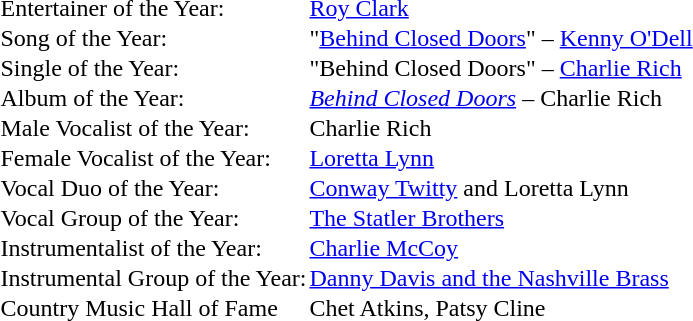<table cellspacing="0" border="0" cellpadding="1">
<tr>
<td>Entertainer of the Year:</td>
<td><a href='#'>Roy Clark</a></td>
</tr>
<tr>
<td>Song of the Year:</td>
<td>"<a href='#'>Behind Closed Doors</a>" – <a href='#'>Kenny O'Dell</a></td>
</tr>
<tr>
<td>Single of the Year:</td>
<td>"Behind Closed Doors" – <a href='#'>Charlie Rich</a></td>
</tr>
<tr>
<td>Album of the Year:</td>
<td><em><a href='#'>Behind Closed Doors</a></em> – Charlie Rich</td>
</tr>
<tr>
<td>Male Vocalist of the Year:</td>
<td>Charlie Rich</td>
</tr>
<tr>
<td>Female Vocalist of the Year:</td>
<td><a href='#'>Loretta Lynn</a></td>
</tr>
<tr>
<td>Vocal Duo of the Year:</td>
<td><a href='#'>Conway Twitty</a> and Loretta Lynn</td>
</tr>
<tr>
<td>Vocal Group of the Year:</td>
<td><a href='#'>The Statler Brothers</a></td>
</tr>
<tr>
<td>Instrumentalist of the Year:</td>
<td><a href='#'>Charlie McCoy</a></td>
</tr>
<tr>
<td>Instrumental Group of the Year:</td>
<td><a href='#'>Danny Davis and the Nashville Brass</a></td>
</tr>
<tr>
<td>Country Music Hall of Fame</td>
<td>Chet Atkins, Patsy Cline</td>
</tr>
</table>
